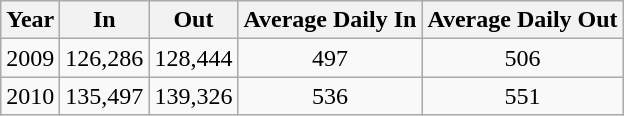<table class="wikitable" style="text-align:center">
<tr>
<th>Year</th>
<th>In</th>
<th>Out</th>
<th>Average Daily In</th>
<th>Average Daily Out</th>
</tr>
<tr>
<td>2009</td>
<td>126,286</td>
<td>128,444</td>
<td>497</td>
<td>506</td>
</tr>
<tr>
<td>2010</td>
<td>135,497</td>
<td>139,326</td>
<td>536</td>
<td>551</td>
</tr>
</table>
